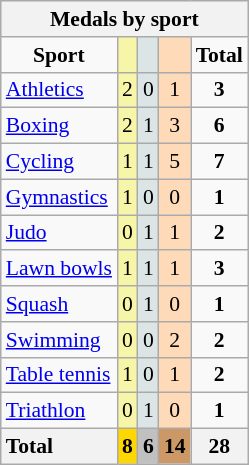<table class="wikitable" style="text-align:center;font-size:90%">
<tr style="background:#efefef;">
<th colspan=7>Medals by sport</th>
</tr>
<tr>
<td><strong>Sport</strong></td>
<td bgcolor=#f7f6a8></td>
<td bgcolor=#dce5e5></td>
<td bgcolor=#ffdab9></td>
<td><strong>Total</strong></td>
</tr>
<tr>
<td style="text-align:left;"><a href='#'>Athletics</a></td>
<td style="background:#F7F6A8;">2</td>
<td style="background:#DCE5E5;">0</td>
<td style="background:#FFDAB9;">1</td>
<td><strong>3</strong></td>
</tr>
<tr>
<td style="text-align:left;"><a href='#'>Boxing</a></td>
<td style="background:#F7F6A8;">2</td>
<td style="background:#DCE5E5;">1</td>
<td style="background:#FFDAB9;">3</td>
<td><strong>6</strong></td>
</tr>
<tr>
<td style="text-align:left;"><a href='#'>Cycling</a></td>
<td style="background:#F7F6A8;">1</td>
<td style="background:#DCE5E5;">1</td>
<td style="background:#FFDAB9;">5</td>
<td><strong>7</strong></td>
</tr>
<tr>
<td style="text-align:left;"><a href='#'>Gymnastics</a></td>
<td style="background:#F7F6A8;">1</td>
<td style="background:#DCE5E5;">0</td>
<td style="background:#FFDAB9;">0</td>
<td><strong>1</strong></td>
</tr>
<tr>
<td style="text-align:left;"><a href='#'>Judo</a></td>
<td style="background:#F7F6A8;">0</td>
<td style="background:#DCE5E5;">1</td>
<td style="background:#FFDAB9;">1</td>
<td><strong>2</strong></td>
</tr>
<tr>
<td style="text-align:left;"><a href='#'>Lawn bowls</a></td>
<td style="background:#F7F6A8;">1</td>
<td style="background:#DCE5E5;">1</td>
<td style="background:#FFDAB9;">1</td>
<td><strong>3</strong></td>
</tr>
<tr>
<td style="text-align:left;"><a href='#'>Squash</a></td>
<td style="background:#F7F6A8;">0</td>
<td style="background:#DCE5E5;">1</td>
<td style="background:#FFDAB9;">0</td>
<td><strong>1</strong></td>
</tr>
<tr>
<td style="text-align:left;"><a href='#'>Swimming</a></td>
<td style="background:#F7F6A8;">0</td>
<td style="background:#DCE5E5;">0</td>
<td style="background:#FFDAB9;">2</td>
<td><strong>2</strong></td>
</tr>
<tr>
<td style="text-align:left;"><a href='#'>Table tennis</a></td>
<td style="background:#F7F6A8;">1</td>
<td style="background:#DCE5E5;">0</td>
<td style="background:#FFDAB9;">1</td>
<td><strong>2</strong></td>
</tr>
<tr>
<td style="text-align:left;"><a href='#'>Triathlon</a></td>
<td style="background:#F7F6A8;">0</td>
<td style="background:#DCE5E5;">1</td>
<td style="background:#FFDAB9;">0</td>
<td><strong>1</strong></td>
</tr>
<tr>
<th style="text-align:left;">Total</th>
<th style="background:gold;">8</th>
<th style="background:silver;">6</th>
<th style="background:#c96;">14</th>
<th>28</th>
</tr>
</table>
